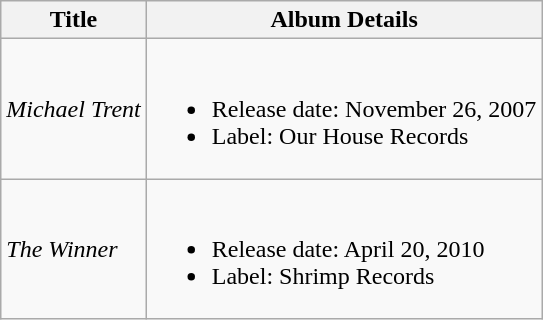<table class="wikitable">
<tr>
<th>Title</th>
<th>Album Details</th>
</tr>
<tr>
<td><em>Michael Trent</em></td>
<td><br><ul><li>Release date: November 26, 2007</li><li>Label: Our House Records</li></ul></td>
</tr>
<tr>
<td><em>The Winner</em></td>
<td><br><ul><li>Release date: April 20, 2010</li><li>Label: Shrimp Records</li></ul></td>
</tr>
</table>
